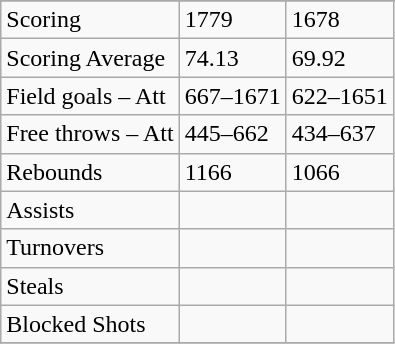<table class="wikitable">
<tr>
</tr>
<tr>
<td>Scoring</td>
<td>1779</td>
<td>1678</td>
</tr>
<tr>
<td>Scoring Average</td>
<td>74.13</td>
<td>69.92</td>
</tr>
<tr>
<td>Field goals – Att</td>
<td>667–1671</td>
<td>622–1651</td>
</tr>
<tr>
<td>Free throws – Att</td>
<td>445–662</td>
<td>434–637</td>
</tr>
<tr>
<td>Rebounds</td>
<td>1166</td>
<td>1066</td>
</tr>
<tr>
<td>Assists</td>
<td></td>
<td></td>
</tr>
<tr>
<td>Turnovers</td>
<td></td>
<td></td>
</tr>
<tr>
<td>Steals</td>
<td></td>
<td></td>
</tr>
<tr>
<td>Blocked Shots</td>
<td></td>
<td></td>
</tr>
<tr>
</tr>
</table>
